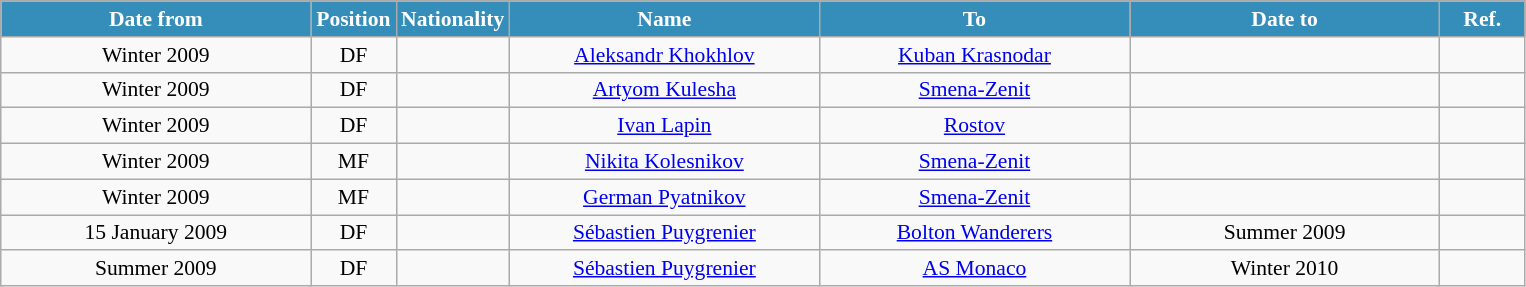<table class="wikitable" style="text-align:center; font-size:90%; ">
<tr>
<th style="background:#348EB9; color:white; width:200px;">Date from</th>
<th style="background:#348EB9; color:white; width:50px;">Position</th>
<th style="background:#348EB9; color:white; width:50px;">Nationality</th>
<th style="background:#348EB9; color:white; width:200px;">Name</th>
<th style="background:#348EB9; color:white; width:200px;">To</th>
<th style="background:#348EB9; color:white; width:200px;">Date to</th>
<th style="background:#348EB9; color:white; width:50px;">Ref.</th>
</tr>
<tr>
<td>Winter 2009</td>
<td>DF</td>
<td></td>
<td><a href='#'>Aleksandr Khokhlov</a></td>
<td><a href='#'>Kuban Krasnodar</a></td>
<td></td>
<td></td>
</tr>
<tr>
<td>Winter 2009</td>
<td>DF</td>
<td></td>
<td><a href='#'>Artyom Kulesha</a></td>
<td><a href='#'>Smena-Zenit</a></td>
<td></td>
<td></td>
</tr>
<tr>
<td>Winter 2009</td>
<td>DF</td>
<td></td>
<td><a href='#'>Ivan Lapin</a></td>
<td><a href='#'>Rostov</a></td>
<td></td>
<td></td>
</tr>
<tr>
<td>Winter 2009</td>
<td>MF</td>
<td></td>
<td><a href='#'>Nikita Kolesnikov</a></td>
<td><a href='#'>Smena-Zenit</a></td>
<td></td>
<td></td>
</tr>
<tr>
<td>Winter 2009</td>
<td>MF</td>
<td></td>
<td><a href='#'>German Pyatnikov</a></td>
<td><a href='#'>Smena-Zenit</a></td>
<td></td>
<td></td>
</tr>
<tr>
<td>15 January 2009</td>
<td>DF</td>
<td></td>
<td><a href='#'>Sébastien Puygrenier</a></td>
<td><a href='#'>Bolton Wanderers</a></td>
<td>Summer 2009</td>
<td></td>
</tr>
<tr>
<td>Summer 2009</td>
<td>DF</td>
<td></td>
<td><a href='#'>Sébastien Puygrenier</a></td>
<td><a href='#'>AS Monaco</a></td>
<td>Winter 2010</td>
<td></td>
</tr>
</table>
